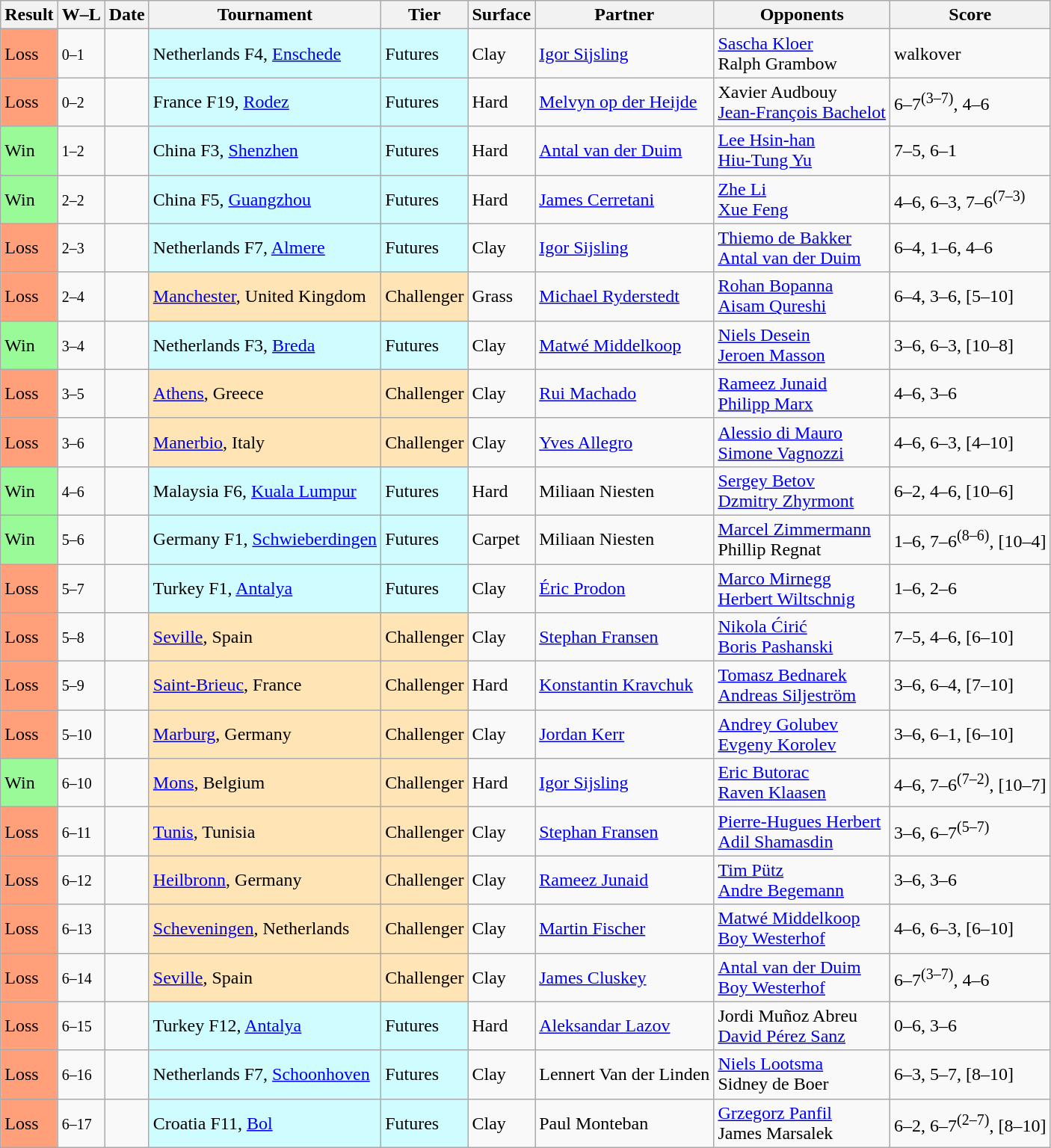<table class="sortable wikitable">
<tr>
<th>Result</th>
<th class="unsortable">W–L</th>
<th>Date</th>
<th>Tournament</th>
<th>Tier</th>
<th>Surface</th>
<th>Partner</th>
<th>Opponents</th>
<th class="unsortable">Score</th>
</tr>
<tr>
<td bgcolor=FFA07A>Loss</td>
<td><small>0–1</small></td>
<td></td>
<td style="background:#cffcff;">Netherlands F4, <a href='#'>Enschede</a></td>
<td style="background:#cffcff;">Futures</td>
<td>Clay</td>
<td> <a href='#'>Igor Sijsling</a></td>
<td> <a href='#'>Sascha Kloer</a> <br>  Ralph Grambow</td>
<td>walkover</td>
</tr>
<tr>
<td bgcolor=FFA07A>Loss</td>
<td><small>0–2</small></td>
<td></td>
<td style="background:#cffcff;">France F19, <a href='#'>Rodez</a></td>
<td style="background:#cffcff;">Futures</td>
<td>Hard</td>
<td> <a href='#'>Melvyn op der Heijde</a></td>
<td> Xavier Audbouy <br>  <a href='#'>Jean-François Bachelot</a></td>
<td>6–7<sup>(3–7)</sup>, 4–6</td>
</tr>
<tr>
<td bgcolor=98FB98>Win</td>
<td><small>1–2</small></td>
<td></td>
<td style="background:#cffcff;">China F3, <a href='#'>Shenzhen</a></td>
<td style="background:#cffcff;">Futures</td>
<td>Hard</td>
<td> <a href='#'>Antal van der Duim</a></td>
<td> <a href='#'>Lee Hsin-han</a> <br>  <a href='#'>Hiu-Tung Yu</a></td>
<td>7–5, 6–1</td>
</tr>
<tr>
<td bgcolor=98FB98>Win</td>
<td><small>2–2</small></td>
<td></td>
<td style="background:#cffcff;">China F5, <a href='#'>Guangzhou</a></td>
<td style="background:#cffcff;">Futures</td>
<td>Hard</td>
<td> <a href='#'>James Cerretani</a></td>
<td> <a href='#'>Zhe Li</a> <br>  <a href='#'>Xue Feng</a></td>
<td>4–6, 6–3, 7–6<sup>(7–3)</sup></td>
</tr>
<tr>
<td bgcolor=FFA07A>Loss</td>
<td><small>2–3</small></td>
<td></td>
<td style="background:#cffcff;">Netherlands F7, <a href='#'>Almere</a></td>
<td style="background:#cffcff;">Futures</td>
<td>Clay</td>
<td> <a href='#'>Igor Sijsling</a></td>
<td> <a href='#'>Thiemo de Bakker</a> <br>  <a href='#'>Antal van der Duim</a></td>
<td>6–4, 1–6, 4–6</td>
</tr>
<tr>
<td bgcolor=FFA07A>Loss</td>
<td><small>2–4</small></td>
<td></td>
<td style="background:moccasin;"><a href='#'>Manchester</a>, United Kingdom</td>
<td style="background:moccasin;">Challenger</td>
<td>Grass</td>
<td> <a href='#'>Michael Ryderstedt</a></td>
<td> <a href='#'>Rohan Bopanna</a> <br>  <a href='#'>Aisam Qureshi</a></td>
<td>6–4, 3–6, [5–10]</td>
</tr>
<tr>
<td bgcolor=98FB98>Win</td>
<td><small>3–4</small></td>
<td></td>
<td style="background:#cffcff;">Netherlands F3, <a href='#'>Breda</a></td>
<td style="background:#cffcff;">Futures</td>
<td>Clay</td>
<td> <a href='#'>Matwé Middelkoop</a></td>
<td> <a href='#'>Niels Desein</a> <br>  <a href='#'>Jeroen Masson</a></td>
<td>3–6, 6–3, [10–8]</td>
</tr>
<tr>
<td bgcolor=FFA07A>Loss</td>
<td><small>3–5</small></td>
<td></td>
<td style="background:moccasin;"><a href='#'>Athens</a>, Greece</td>
<td style="background:moccasin;">Challenger</td>
<td>Clay</td>
<td> <a href='#'>Rui Machado</a></td>
<td> <a href='#'>Rameez Junaid</a> <br>  <a href='#'>Philipp Marx</a></td>
<td>4–6, 3–6</td>
</tr>
<tr>
<td bgcolor=FFA07A>Loss</td>
<td><small>3–6</small></td>
<td></td>
<td style="background:moccasin;"><a href='#'>Manerbio</a>, Italy</td>
<td style="background:moccasin;">Challenger</td>
<td>Clay</td>
<td> <a href='#'>Yves Allegro</a></td>
<td> <a href='#'>Alessio di Mauro</a> <br>  <a href='#'>Simone Vagnozzi</a></td>
<td>4–6, 6–3, [4–10]</td>
</tr>
<tr>
<td bgcolor=98FB98>Win</td>
<td><small>4–6</small></td>
<td></td>
<td style="background:#cffcff;">Malaysia F6, <a href='#'>Kuala Lumpur</a></td>
<td style="background:#cffcff;">Futures</td>
<td>Hard</td>
<td> Miliaan Niesten</td>
<td> <a href='#'>Sergey Betov</a> <br>  <a href='#'>Dzmitry Zhyrmont</a></td>
<td>6–2, 4–6, [10–6]</td>
</tr>
<tr>
<td bgcolor=98FB98>Win</td>
<td><small>5–6</small></td>
<td></td>
<td style="background:#cffcff;">Germany F1, <a href='#'>Schwieberdingen</a></td>
<td style="background:#cffcff;">Futures</td>
<td>Carpet</td>
<td> Miliaan Niesten</td>
<td> <a href='#'>Marcel Zimmermann</a> <br>  Phillip Regnat</td>
<td>1–6, 7–6<sup>(8–6)</sup>, [10–4]</td>
</tr>
<tr>
<td bgcolor=FFA07A>Loss</td>
<td><small>5–7</small></td>
<td></td>
<td style="background:#cffcff;">Turkey F1, <a href='#'>Antalya</a></td>
<td style="background:#cffcff;">Futures</td>
<td>Clay</td>
<td> <a href='#'>Éric Prodon</a></td>
<td> <a href='#'>Marco Mirnegg</a> <br>  <a href='#'>Herbert Wiltschnig</a></td>
<td>1–6, 2–6</td>
</tr>
<tr>
<td bgcolor=FFA07A>Loss</td>
<td><small>5–8</small></td>
<td></td>
<td style="background:moccasin;"><a href='#'>Seville</a>, Spain</td>
<td style="background:moccasin;">Challenger</td>
<td>Clay</td>
<td> <a href='#'>Stephan Fransen</a></td>
<td> <a href='#'>Nikola Ćirić</a> <br>  <a href='#'>Boris Pashanski</a></td>
<td>7–5, 4–6, [6–10]</td>
</tr>
<tr>
<td bgcolor=FFA07A>Loss</td>
<td><small>5–9</small></td>
<td></td>
<td style="background:moccasin;"><a href='#'>Saint-Brieuc</a>, France</td>
<td style="background:moccasin;">Challenger</td>
<td>Hard</td>
<td> <a href='#'>Konstantin Kravchuk</a></td>
<td> <a href='#'>Tomasz Bednarek</a> <br>  <a href='#'>Andreas Siljeström</a></td>
<td>3–6, 6–4, [7–10]</td>
</tr>
<tr>
<td bgcolor=FFA07A>Loss</td>
<td><small>5–10</small></td>
<td></td>
<td style="background:moccasin;"><a href='#'>Marburg</a>, Germany</td>
<td style="background:moccasin;">Challenger</td>
<td>Clay</td>
<td> <a href='#'>Jordan Kerr</a></td>
<td> <a href='#'>Andrey Golubev</a> <br>  <a href='#'>Evgeny Korolev</a></td>
<td>3–6, 6–1, [6–10]</td>
</tr>
<tr>
<td bgcolor=98FB98>Win</td>
<td><small>6–10</small></td>
<td></td>
<td style="background:moccasin;"><a href='#'>Mons</a>, Belgium</td>
<td style="background:moccasin;">Challenger</td>
<td>Hard</td>
<td> <a href='#'>Igor Sijsling</a></td>
<td> <a href='#'>Eric Butorac</a> <br>  <a href='#'>Raven Klaasen</a></td>
<td>4–6, 7–6<sup>(7–2)</sup>, [10–7]</td>
</tr>
<tr>
<td bgcolor=FFA07A>Loss</td>
<td><small>6–11</small></td>
<td></td>
<td style="background:moccasin;"><a href='#'>Tunis</a>, Tunisia</td>
<td style="background:moccasin;">Challenger</td>
<td>Clay</td>
<td> <a href='#'>Stephan Fransen</a></td>
<td> <a href='#'>Pierre-Hugues Herbert</a> <br>  <a href='#'>Adil Shamasdin</a></td>
<td>3–6, 6–7<sup>(5–7)</sup></td>
</tr>
<tr>
<td bgcolor=FFA07A>Loss</td>
<td><small>6–12</small></td>
<td></td>
<td style="background:moccasin;"><a href='#'>Heilbronn</a>, Germany</td>
<td style="background:moccasin;">Challenger</td>
<td>Clay</td>
<td> <a href='#'>Rameez Junaid</a></td>
<td> <a href='#'>Tim Pütz</a> <br>  <a href='#'>Andre Begemann</a></td>
<td>3–6, 3–6</td>
</tr>
<tr>
<td bgcolor=FFA07A>Loss</td>
<td><small>6–13</small></td>
<td></td>
<td style="background:moccasin;"><a href='#'>Scheveningen</a>, Netherlands</td>
<td style="background:moccasin;">Challenger</td>
<td>Clay</td>
<td> <a href='#'>Martin Fischer</a></td>
<td> <a href='#'>Matwé Middelkoop</a> <br>  <a href='#'>Boy Westerhof</a></td>
<td>4–6, 6–3, [6–10]</td>
</tr>
<tr>
<td bgcolor=FFA07A>Loss</td>
<td><small>6–14</small></td>
<td></td>
<td style="background:moccasin;"><a href='#'>Seville</a>, Spain</td>
<td style="background:moccasin;">Challenger</td>
<td>Clay</td>
<td> <a href='#'>James Cluskey</a></td>
<td> <a href='#'>Antal van der Duim</a> <br>  <a href='#'>Boy Westerhof</a></td>
<td>6–7<sup>(3–7)</sup>, 4–6</td>
</tr>
<tr>
<td bgcolor=FFA07A>Loss</td>
<td><small>6–15</small></td>
<td></td>
<td style="background:#cffcff;">Turkey F12, <a href='#'>Antalya</a></td>
<td style="background:#cffcff;">Futures</td>
<td>Hard</td>
<td> <a href='#'>Aleksandar Lazov</a></td>
<td> Jordi Muñoz Abreu <br>  <a href='#'>David Pérez Sanz</a></td>
<td>0–6, 3–6</td>
</tr>
<tr>
<td bgcolor=FFA07A>Loss</td>
<td><small>6–16</small></td>
<td></td>
<td style="background:#cffcff;">Netherlands F7, <a href='#'>Schoonhoven</a></td>
<td style="background:#cffcff;">Futures</td>
<td>Clay</td>
<td> Lennert Van der Linden</td>
<td> <a href='#'>Niels Lootsma</a> <br>  Sidney de Boer</td>
<td>6–3, 5–7, [8–10]</td>
</tr>
<tr>
<td bgcolor=FFA07A>Loss</td>
<td><small>6–17</small></td>
<td></td>
<td style="background:#cffcff;">Croatia F11, <a href='#'>Bol</a></td>
<td style="background:#cffcff;">Futures</td>
<td>Clay</td>
<td> Paul Monteban</td>
<td> <a href='#'>Grzegorz Panfil</a> <br>  James Marsalek</td>
<td>6–2, 6–7<sup>(2–7)</sup>, [8–10]</td>
</tr>
</table>
